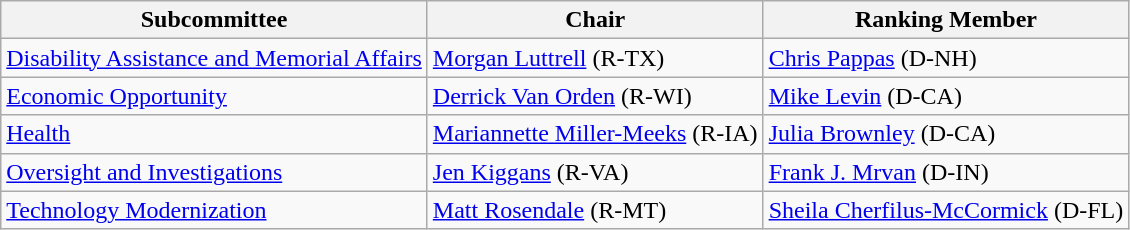<table class="wikitable">
<tr>
<th>Subcommittee</th>
<th>Chair</th>
<th>Ranking Member</th>
</tr>
<tr>
<td><a href='#'>Disability Assistance and Memorial Affairs</a></td>
<td><a href='#'>Morgan Luttrell</a> (R-TX)</td>
<td><a href='#'>Chris Pappas</a> (D-NH)</td>
</tr>
<tr>
<td><a href='#'>Economic Opportunity</a></td>
<td><a href='#'>Derrick Van Orden</a> (R-WI)</td>
<td><a href='#'>Mike Levin</a> (D-CA)</td>
</tr>
<tr>
<td><a href='#'>Health</a></td>
<td><a href='#'>Mariannette Miller-Meeks</a> (R-IA)</td>
<td><a href='#'>Julia Brownley</a> (D-CA)</td>
</tr>
<tr>
<td><a href='#'>Oversight and Investigations</a></td>
<td><a href='#'>Jen Kiggans</a> (R-VA)</td>
<td><a href='#'>Frank J. Mrvan</a> (D-IN)</td>
</tr>
<tr>
<td><a href='#'>Technology Modernization</a></td>
<td><a href='#'>Matt Rosendale</a> (R-MT)</td>
<td><a href='#'>Sheila Cherfilus-McCormick</a> (D-FL)</td>
</tr>
</table>
